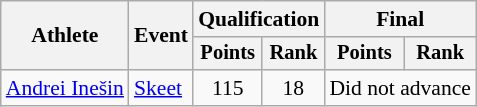<table class="wikitable" style="font-size:90%">
<tr>
<th rowspan="2">Athlete</th>
<th rowspan="2">Event</th>
<th colspan=2>Qualification</th>
<th colspan=2>Final</th>
</tr>
<tr style="font-size:95%">
<th>Points</th>
<th>Rank</th>
<th>Points</th>
<th>Rank</th>
</tr>
<tr align=center>
<td align=left><a href='#'>Andrei Inešin</a></td>
<td align=left><a href='#'>Skeet</a></td>
<td>115</td>
<td>18</td>
<td colspan=2>Did not advance</td>
</tr>
</table>
